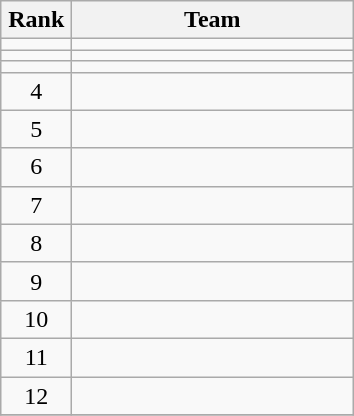<table class="wikitable" style="text-align: center;">
<tr>
<th width=40>Rank</th>
<th width=180>Team</th>
</tr>
<tr align=center>
<td></td>
<td style="text-align:left;"></td>
</tr>
<tr align=center>
<td></td>
<td style="text-align:left;"></td>
</tr>
<tr align=center>
<td></td>
<td style="text-align:left;"></td>
</tr>
<tr align=center>
<td>4</td>
<td style="text-align:left;"></td>
</tr>
<tr align=center>
<td>5</td>
<td style="text-align:left;"></td>
</tr>
<tr align=center>
<td>6</td>
<td style="text-align:left;"></td>
</tr>
<tr align=center>
<td>7</td>
<td style="text-align:left;"></td>
</tr>
<tr align=center>
<td>8</td>
<td style="text-align:left;"></td>
</tr>
<tr align=center>
<td>9</td>
<td style="text-align:left;"></td>
</tr>
<tr align=center>
<td>10</td>
<td style="text-align:left;"></td>
</tr>
<tr align=center>
<td>11</td>
<td style="text-align:left;"></td>
</tr>
<tr align=center>
<td>12</td>
<td style="text-align:left;"></td>
</tr>
<tr align=center>
</tr>
</table>
